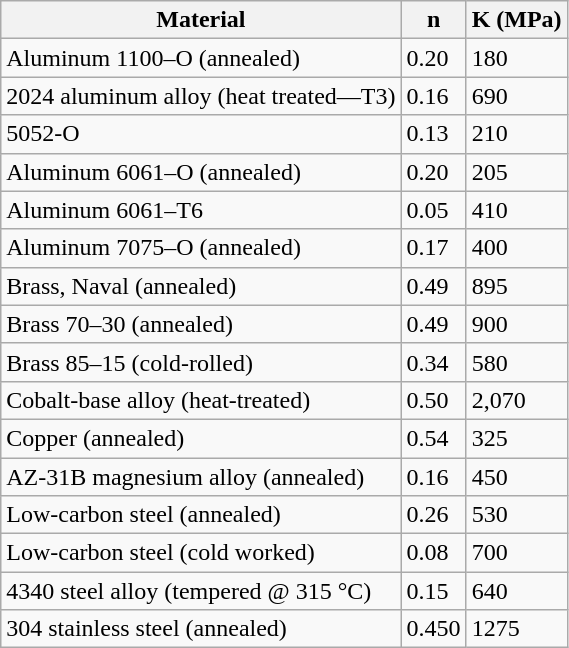<table class="wikitable">
<tr>
<th>Material</th>
<th>n</th>
<th>K (MPa)</th>
</tr>
<tr>
<td>Aluminum 1100–O (annealed)</td>
<td>0.20</td>
<td>180</td>
</tr>
<tr>
<td>2024 aluminum alloy (heat treated—T3)</td>
<td>0.16</td>
<td>690</td>
</tr>
<tr>
<td>5052-O</td>
<td>0.13</td>
<td>210</td>
</tr>
<tr>
<td>Aluminum 6061–O (annealed)</td>
<td>0.20</td>
<td>205</td>
</tr>
<tr>
<td>Aluminum 6061–T6</td>
<td>0.05</td>
<td>410</td>
</tr>
<tr>
<td>Aluminum 7075–O (annealed)</td>
<td>0.17</td>
<td>400</td>
</tr>
<tr>
<td>Brass, Naval (annealed)</td>
<td>0.49</td>
<td>895</td>
</tr>
<tr>
<td>Brass 70–30 (annealed)</td>
<td>0.49</td>
<td>900</td>
</tr>
<tr>
<td>Brass 85–15 (cold-rolled)</td>
<td>0.34</td>
<td>580</td>
</tr>
<tr>
<td>Cobalt-base alloy (heat-treated)</td>
<td>0.50</td>
<td>2,070</td>
</tr>
<tr>
<td>Copper (annealed)</td>
<td>0.54</td>
<td>325</td>
</tr>
<tr>
<td>AZ-31B magnesium alloy (annealed)</td>
<td>0.16</td>
<td>450</td>
</tr>
<tr>
<td>Low-carbon steel (annealed)</td>
<td>0.26</td>
<td>530</td>
</tr>
<tr>
<td>Low-carbon steel (cold worked)</td>
<td>0.08</td>
<td>700</td>
</tr>
<tr>
<td>4340 steel alloy (tempered @ 315 °C)</td>
<td>0.15</td>
<td>640</td>
</tr>
<tr>
<td>304 stainless steel (annealed)</td>
<td>0.450</td>
<td>1275</td>
</tr>
</table>
